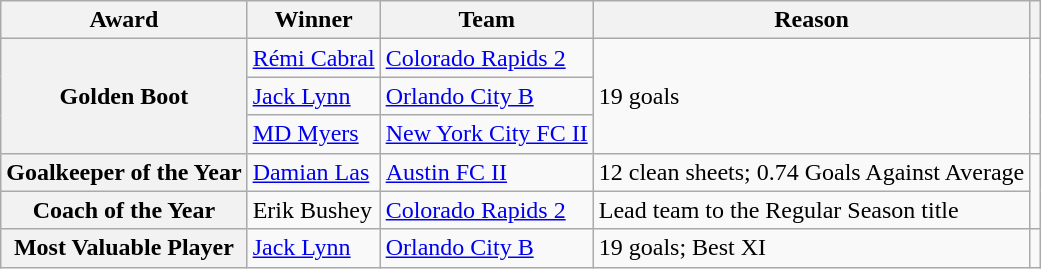<table class="wikitable">
<tr>
<th>Award</th>
<th>Winner</th>
<th>Team</th>
<th>Reason</th>
<th></th>
</tr>
<tr>
<th rowspan="3">Golden Boot</th>
<td> <a href='#'>Rémi Cabral</a></td>
<td><a href='#'>Colorado Rapids 2</a></td>
<td rowspan="3">19 goals</td>
<td rowspan="3" align=center></td>
</tr>
<tr>
<td> <a href='#'>Jack Lynn</a></td>
<td><a href='#'>Orlando City B</a></td>
</tr>
<tr>
<td> <a href='#'>MD Myers</a></td>
<td><a href='#'>New York City FC II</a></td>
</tr>
<tr>
<th>Goalkeeper of the Year</th>
<td> <a href='#'>Damian Las</a></td>
<td><a href='#'>Austin FC II</a></td>
<td>12 clean sheets; 0.74 Goals Against Average</td>
<td align="center" rowspan="2"></td>
</tr>
<tr>
<th>Coach of the Year</th>
<td> Erik Bushey</td>
<td><a href='#'>Colorado Rapids 2</a></td>
<td>Lead team to the Regular Season title</td>
</tr>
<tr>
<th>Most Valuable Player</th>
<td> <a href='#'>Jack Lynn</a></td>
<td><a href='#'>Orlando City B</a></td>
<td>19 goals; Best XI</td>
<td align="center" rowspan="2"></td>
</tr>
</table>
